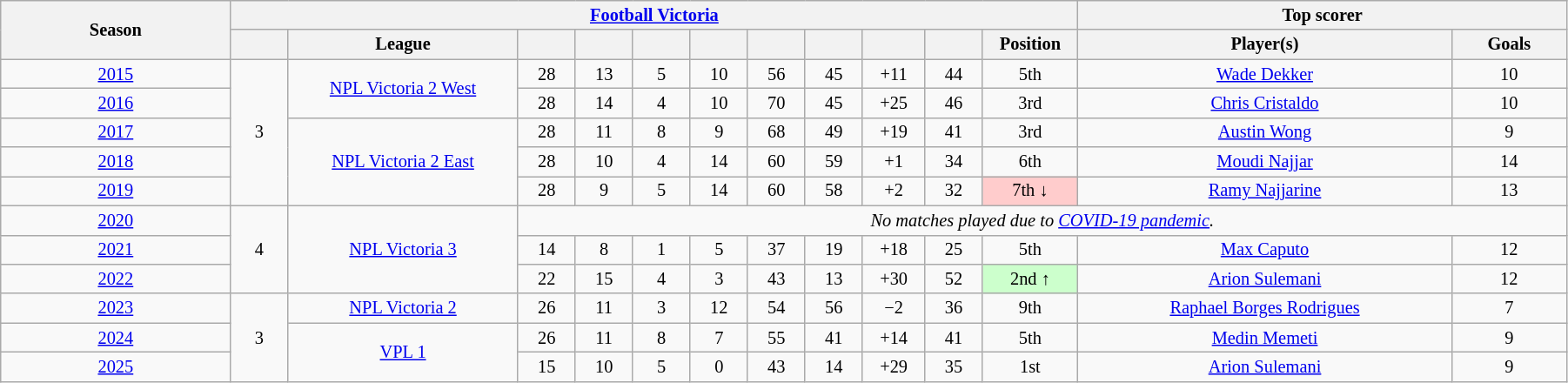<table class="wikitable" style="text-align:center; font-size:85%;width:95%; text-align:center">
<tr>
<th rowspan=2 width=8%>Season</th>
<th colspan=11><a href='#'>Football Victoria</a></th>
<th colspan=2>Top scorer</th>
</tr>
<tr>
<th width=2%></th>
<th width=8%>League</th>
<th width=2%></th>
<th width=2%></th>
<th width=2%></th>
<th width=2%></th>
<th width=2%></th>
<th width=2%></th>
<th width=2%></th>
<th width=2%></th>
<th width=2%>Position</th>
<th width=13%>Player(s)</th>
<th width=4%>Goals</th>
</tr>
<tr>
<td><a href='#'>2015</a></td>
<td rowspan=5>3</td>
<td rowspan=2><a href='#'>NPL Victoria 2 West</a></td>
<td>28</td>
<td>13</td>
<td>5</td>
<td>10</td>
<td>56</td>
<td>45</td>
<td>+11</td>
<td>44</td>
<td>5th</td>
<td><a href='#'>Wade Dekker</a></td>
<td>10</td>
</tr>
<tr>
<td><a href='#'>2016</a></td>
<td>28</td>
<td>14</td>
<td>4</td>
<td>10</td>
<td>70</td>
<td>45</td>
<td>+25</td>
<td>46</td>
<td>3rd</td>
<td><a href='#'>Chris Cristaldo</a></td>
<td>10</td>
</tr>
<tr>
<td><a href='#'>2017</a></td>
<td rowspan=3><a href='#'>NPL Victoria 2 East</a></td>
<td>28</td>
<td>11</td>
<td>8</td>
<td>9</td>
<td>68</td>
<td>49</td>
<td>+19</td>
<td>41</td>
<td>3rd</td>
<td><a href='#'>Austin Wong</a></td>
<td>9</td>
</tr>
<tr>
<td><a href='#'>2018</a></td>
<td>28</td>
<td>10</td>
<td>4</td>
<td>14</td>
<td>60</td>
<td>59</td>
<td>+1</td>
<td>34</td>
<td>6th</td>
<td><a href='#'>Moudi Najjar</a></td>
<td>14</td>
</tr>
<tr>
<td><a href='#'>2019</a></td>
<td>28</td>
<td>9</td>
<td>5</td>
<td>14</td>
<td>60</td>
<td>58</td>
<td>+2</td>
<td>32</td>
<td style="background:#FFCCCC;">7th ↓</td>
<td><a href='#'>Ramy Najjarine</a></td>
<td>13</td>
</tr>
<tr>
<td><a href='#'>2020</a></td>
<td rowspan=3>4</td>
<td rowspan=3><a href='#'>NPL Victoria 3</a></td>
<td colspan=11><em>No matches played due to <a href='#'>COVID-19 pandemic</a>.</td>
</tr>
<tr>
<td><a href='#'>2021</a></td>
<td>14</td>
<td>8</td>
<td>1</td>
<td>5</td>
<td>37</td>
<td>19</td>
<td>+18</td>
<td>25</td>
<td>5th</td>
<td><a href='#'>Max Caputo</a></td>
<td>12</td>
</tr>
<tr>
<td><a href='#'>2022</a></td>
<td>22</td>
<td>15</td>
<td>4</td>
<td>3</td>
<td>43</td>
<td>13</td>
<td>+30</td>
<td>52</td>
<td style="background:#CCFFCC;">2nd ↑</td>
<td><a href='#'>Arion Sulemani</a></td>
<td>12</td>
</tr>
<tr>
<td><a href='#'>2023</a></td>
<td rowspan=3>3</td>
<td rowspan=1><a href='#'>NPL Victoria 2</a></td>
<td>26</td>
<td>11</td>
<td>3</td>
<td>12</td>
<td>54</td>
<td>56</td>
<td>−2</td>
<td>36</td>
<td>9th</td>
<td><a href='#'>Raphael Borges Rodrigues</a></td>
<td>7</td>
</tr>
<tr>
<td><a href='#'>2024</a></td>
<td rowspan=4><a href='#'>VPL 1</a></td>
<td>26</td>
<td>11</td>
<td>8</td>
<td>7</td>
<td>55</td>
<td>41</td>
<td>+14</td>
<td>41</td>
<td>5th</td>
<td><a href='#'>Medin Memeti</a></td>
<td>9</td>
</tr>
<tr>
<td><a href='#'>2025</a></td>
<td>15</td>
<td>10</td>
<td>5</td>
<td>0</td>
<td>43</td>
<td>14</td>
<td>+29</td>
<td>35</td>
<td>1st</td>
<td><a href='#'>Arion Sulemani</a></td>
<td>9</td>
</tr>
</table>
